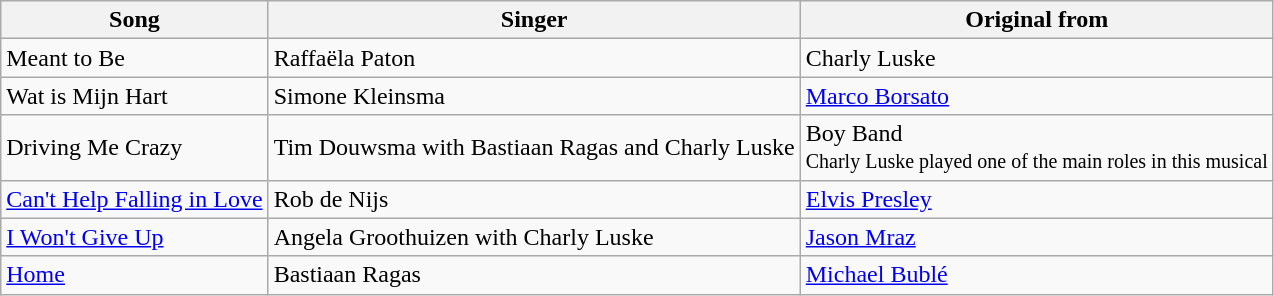<table class="wikitable">
<tr>
<th>Song</th>
<th>Singer</th>
<th>Original from</th>
</tr>
<tr>
<td>Meant to Be</td>
<td>Raffaëla Paton</td>
<td>Charly Luske</td>
</tr>
<tr>
<td>Wat is Mijn Hart</td>
<td>Simone Kleinsma</td>
<td><a href='#'>Marco Borsato</a></td>
</tr>
<tr>
<td>Driving Me Crazy</td>
<td>Tim Douwsma with Bastiaan Ragas and Charly Luske</td>
<td>Boy Band<br><small>Charly Luske played one of the main roles in this musical</small></td>
</tr>
<tr>
<td><a href='#'>Can't Help Falling in Love</a></td>
<td>Rob de Nijs</td>
<td><a href='#'>Elvis Presley</a></td>
</tr>
<tr>
<td><a href='#'>I Won't Give Up</a></td>
<td>Angela Groothuizen with Charly Luske</td>
<td><a href='#'>Jason Mraz</a></td>
</tr>
<tr>
<td><a href='#'>Home</a></td>
<td>Bastiaan Ragas</td>
<td><a href='#'>Michael Bublé</a></td>
</tr>
</table>
